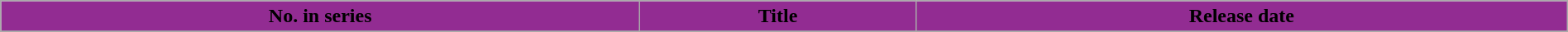<table class="wikitable sortable" style="width: 100%;">
<tr>
<th style="background:#922C92;">No. in series</th>
<th style="background:#922C92;">Title</th>
<th style="background:#922C92;">Release date</th>
</tr>
<tr>
</tr>
</table>
